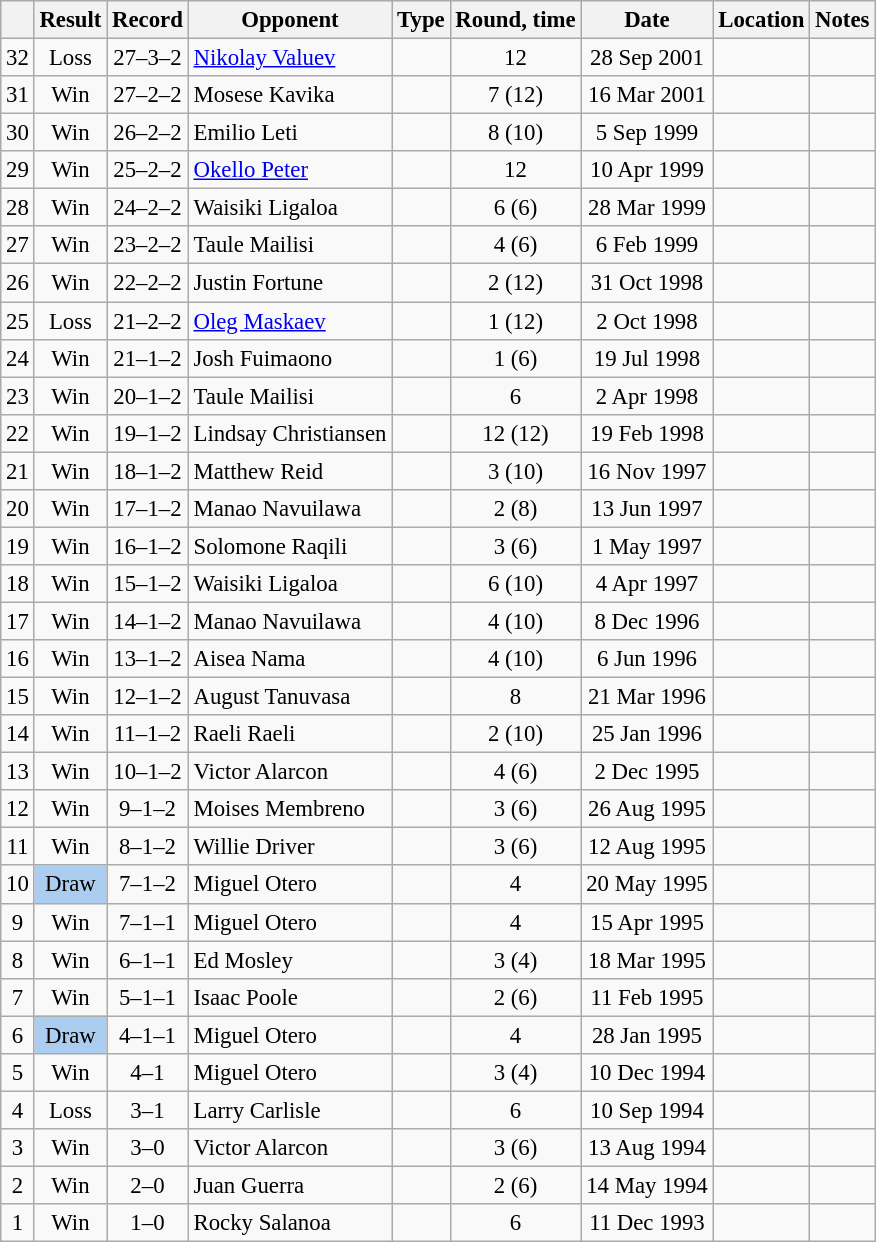<table class="wikitable" style="text-align:center; font-size:95%">
<tr>
<th></th>
<th>Result</th>
<th>Record</th>
<th>Opponent</th>
<th>Type</th>
<th>Round, time</th>
<th>Date</th>
<th>Location</th>
<th>Notes</th>
</tr>
<tr>
<td>32</td>
<td>Loss</td>
<td>27–3–2</td>
<td style="text-align:left;"> <a href='#'>Nikolay Valuev</a></td>
<td></td>
<td>12</td>
<td>28 Sep 2001</td>
<td style="text-align:left;"> </td>
<td style="text-align:left;"></td>
</tr>
<tr>
<td>31</td>
<td>Win</td>
<td>27–2–2</td>
<td style="text-align:left;"> Mosese Kavika</td>
<td></td>
<td>7 (12)</td>
<td>16 Mar 2001</td>
<td style="text-align:left;"> </td>
<td style="text-align:left;"></td>
</tr>
<tr>
<td>30</td>
<td>Win</td>
<td>26–2–2</td>
<td style="text-align:left;"> Emilio Leti</td>
<td></td>
<td>8 (10)</td>
<td>5 Sep 1999</td>
<td style="text-align:left;"> </td>
<td style="text-align:left;"></td>
</tr>
<tr>
<td>29</td>
<td>Win</td>
<td>25–2–2</td>
<td style="text-align:left;"> <a href='#'>Okello Peter</a></td>
<td></td>
<td>12</td>
<td>10 Apr 1999</td>
<td style="text-align:left;"> </td>
<td style="text-align:left;"></td>
</tr>
<tr>
<td>28</td>
<td>Win</td>
<td>24–2–2</td>
<td style="text-align:left;"> Waisiki Ligaloa</td>
<td></td>
<td>6 (6)</td>
<td>28 Mar 1999</td>
<td style="text-align:left;"> </td>
<td></td>
</tr>
<tr>
<td>27</td>
<td>Win</td>
<td>23–2–2</td>
<td style="text-align:left;"> Taule Mailisi</td>
<td></td>
<td>4 (6)</td>
<td>6 Feb 1999</td>
<td style="text-align:left;"> </td>
<td style="text-align:left;"></td>
</tr>
<tr>
<td>26</td>
<td>Win</td>
<td>22–2–2</td>
<td style="text-align:left;"> Justin Fortune</td>
<td></td>
<td>2 (12)</td>
<td>31 Oct 1998</td>
<td style="text-align:left;"> </td>
<td style="text-align:left;"></td>
</tr>
<tr>
<td>25</td>
<td>Loss</td>
<td>21–2–2</td>
<td style="text-align:left;"> <a href='#'>Oleg Maskaev</a></td>
<td></td>
<td>1 (12)<br></td>
<td>2 Oct 1998</td>
<td style="text-align:left;"> </td>
<td style="text-align:left;"></td>
</tr>
<tr>
<td>24</td>
<td>Win</td>
<td>21–1–2</td>
<td style="text-align:left;"> Josh Fuimaono</td>
<td></td>
<td>1 (6)</td>
<td>19 Jul 1998</td>
<td style="text-align:left;"> </td>
<td style="text-align:left;"></td>
</tr>
<tr>
<td>23</td>
<td>Win</td>
<td>20–1–2</td>
<td style="text-align:left;"> Taule Mailisi</td>
<td></td>
<td>6</td>
<td>2 Apr 1998</td>
<td style="text-align:left;"> </td>
<td></td>
</tr>
<tr>
<td>22</td>
<td>Win</td>
<td>19–1–2</td>
<td style="text-align:left;"> Lindsay Christiansen</td>
<td></td>
<td>12 (12)</td>
<td>19 Feb 1998</td>
<td style="text-align:left;"> </td>
<td style="text-align:left;"></td>
</tr>
<tr>
<td>21</td>
<td>Win</td>
<td>18–1–2</td>
<td style="text-align:left;"> Matthew Reid</td>
<td></td>
<td>3 (10)</td>
<td>16 Nov 1997</td>
<td style="text-align:left;"> </td>
<td style="text-align:left;"></td>
</tr>
<tr>
<td>20</td>
<td>Win</td>
<td>17–1–2</td>
<td style="text-align:left;"> Manao Navuilawa</td>
<td></td>
<td>2 (8)</td>
<td>13 Jun 1997</td>
<td style="text-align:left;"> </td>
<td></td>
</tr>
<tr>
<td>19</td>
<td>Win</td>
<td>16–1–2</td>
<td style="text-align:left;"> Solomone Raqili</td>
<td></td>
<td>3 (6)</td>
<td>1 May 1997</td>
<td style="text-align:left;"> </td>
<td style="text-align:left;"></td>
</tr>
<tr>
<td>18</td>
<td>Win</td>
<td>15–1–2</td>
<td style="text-align:left;"> Waisiki Ligaloa</td>
<td></td>
<td>6 (10)</td>
<td>4 Apr 1997</td>
<td style="text-align:left;"> </td>
<td style="text-align:left;"></td>
</tr>
<tr>
<td>17</td>
<td>Win</td>
<td>14–1–2</td>
<td style="text-align:left;"> Manao Navuilawa</td>
<td></td>
<td>4 (10)</td>
<td>8 Dec 1996</td>
<td style="text-align:left;"> </td>
<td style="text-align:left;"></td>
</tr>
<tr>
<td>16</td>
<td>Win</td>
<td>13–1–2</td>
<td style="text-align:left;"> Aisea Nama</td>
<td></td>
<td>4 (10)</td>
<td>6 Jun 1996</td>
<td style="text-align:left;"> </td>
<td style="text-align:left;"></td>
</tr>
<tr>
<td>15</td>
<td>Win</td>
<td>12–1–2</td>
<td style="text-align:left;"> August Tanuvasa</td>
<td></td>
<td>8</td>
<td>21 Mar 1996</td>
<td style="text-align:left;"> </td>
<td style="text-align:left;"></td>
</tr>
<tr>
<td>14</td>
<td>Win</td>
<td>11–1–2</td>
<td style="text-align:left;"> Raeli Raeli</td>
<td></td>
<td>2 (10)</td>
<td>25 Jan 1996</td>
<td style="text-align:left;"> </td>
<td></td>
</tr>
<tr>
<td>13</td>
<td>Win</td>
<td>10–1–2</td>
<td style="text-align:left;"> Victor Alarcon</td>
<td></td>
<td>4 (6)</td>
<td>2 Dec 1995</td>
<td style="text-align:left;"> </td>
<td></td>
</tr>
<tr>
<td>12</td>
<td>Win</td>
<td>9–1–2</td>
<td style="text-align:left;"> Moises Membreno</td>
<td></td>
<td>3 (6)</td>
<td>26 Aug 1995</td>
<td style="text-align:left;"> </td>
<td></td>
</tr>
<tr>
<td>11</td>
<td>Win</td>
<td>8–1–2</td>
<td style="text-align:left;"> Willie Driver</td>
<td></td>
<td>3 (6)</td>
<td>12 Aug 1995</td>
<td style="text-align:left;"> </td>
<td style="text-align:left;"></td>
</tr>
<tr>
<td>10</td>
<td style="background:#abcdef;">Draw</td>
<td>7–1–2</td>
<td style="text-align:left;"> Miguel Otero</td>
<td></td>
<td>4</td>
<td>20 May 1995</td>
<td style="text-align:left;"> </td>
<td></td>
</tr>
<tr>
<td>9</td>
<td>Win</td>
<td>7–1–1</td>
<td style="text-align:left;"> Miguel Otero</td>
<td></td>
<td>4</td>
<td>15 Apr 1995</td>
<td style="text-align:left;"> </td>
<td></td>
</tr>
<tr>
<td>8</td>
<td>Win</td>
<td>6–1–1</td>
<td style="text-align:left;"> Ed Mosley</td>
<td></td>
<td>3 (4)</td>
<td>18 Mar 1995</td>
<td style="text-align:left;"> </td>
<td style="text-align:left;"></td>
</tr>
<tr>
<td>7</td>
<td>Win</td>
<td>5–1–1</td>
<td style="text-align:left;"> Isaac Poole</td>
<td></td>
<td>2 (6)</td>
<td>11 Feb 1995</td>
<td style="text-align:left;"> </td>
<td></td>
</tr>
<tr>
<td>6</td>
<td style="background:#abcdef;">Draw</td>
<td>4–1–1</td>
<td style="text-align:left;"> Miguel Otero</td>
<td></td>
<td>4</td>
<td>28 Jan 1995</td>
<td style="text-align:left;"> </td>
<td></td>
</tr>
<tr>
<td>5</td>
<td>Win</td>
<td>4–1</td>
<td style="text-align:left;"> Miguel Otero</td>
<td></td>
<td>3 (4)</td>
<td>10 Dec 1994</td>
<td style="text-align:left;"> </td>
<td></td>
</tr>
<tr>
<td>4</td>
<td>Loss</td>
<td>3–1</td>
<td style="text-align:left;"> Larry Carlisle</td>
<td></td>
<td>6</td>
<td>10 Sep 1994</td>
<td style="text-align:left;"> </td>
<td style="text-align:left;"></td>
</tr>
<tr>
<td>3</td>
<td>Win</td>
<td>3–0</td>
<td style="text-align:left;"> Victor Alarcon</td>
<td></td>
<td>3 (6)</td>
<td>13 Aug 1994</td>
<td style="text-align:left;"> </td>
<td style="text-align:left;"></td>
</tr>
<tr>
<td>2</td>
<td>Win</td>
<td>2–0</td>
<td style="text-align:left;"> Juan Guerra</td>
<td></td>
<td>2 (6)</td>
<td>14 May 1994</td>
<td style="text-align:left;"> </td>
<td style="text-align:left;"></td>
</tr>
<tr>
<td>1</td>
<td>Win</td>
<td>1–0</td>
<td style="text-align:left;"> Rocky Salanoa</td>
<td></td>
<td>6</td>
<td>11 Dec 1993</td>
<td style="text-align:left;"> </td>
<td style="text-align:left;"></td>
</tr>
</table>
